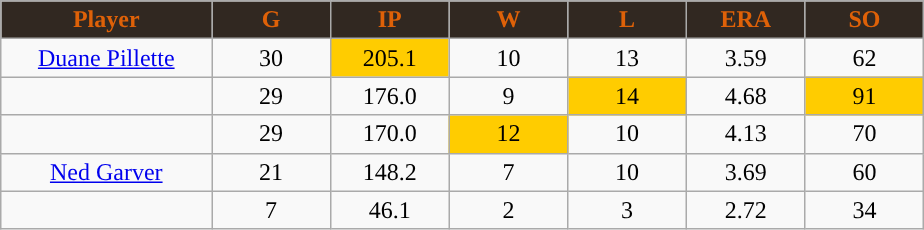<table class="wikitable sortable">
<tr>
<th style="background:#312821;color:#de6108;" width="16%">Player</th>
<th style="background:#312821;color:#de6108;" width="9%">G</th>
<th style="background:#312821;color:#de6108;" width="9%">IP</th>
<th style="background:#312821;color:#de6108;" width="9%">W</th>
<th style="background:#312821;color:#de6108;" width="9%">L</th>
<th style="background:#312821;color:#de6108;" width="9%">ERA</th>
<th style="background:#312821;color:#de6108;" width="9%">SO</th>
</tr>
<tr align="center">
<td><a href='#'>Duane Pillette</a></td>
<td>30</td>
<td style="background:#fc0;">205.1</td>
<td>10</td>
<td>13</td>
<td>3.59</td>
<td>62</td>
</tr>
<tr align=center>
<td></td>
<td>29</td>
<td>176.0</td>
<td>9</td>
<td style="background:#fc0;">14</td>
<td>4.68</td>
<td style="background:#fc0;">91</td>
</tr>
<tr align="center">
<td></td>
<td>29</td>
<td>170.0</td>
<td style="background:#fc0;">12</td>
<td>10</td>
<td>4.13</td>
<td>70</td>
</tr>
<tr align="center">
<td><a href='#'>Ned Garver</a></td>
<td>21</td>
<td>148.2</td>
<td>7</td>
<td>10</td>
<td>3.69</td>
<td>60</td>
</tr>
<tr align=center>
<td></td>
<td>7</td>
<td>46.1</td>
<td>2</td>
<td>3</td>
<td>2.72</td>
<td>34</td>
</tr>
</table>
